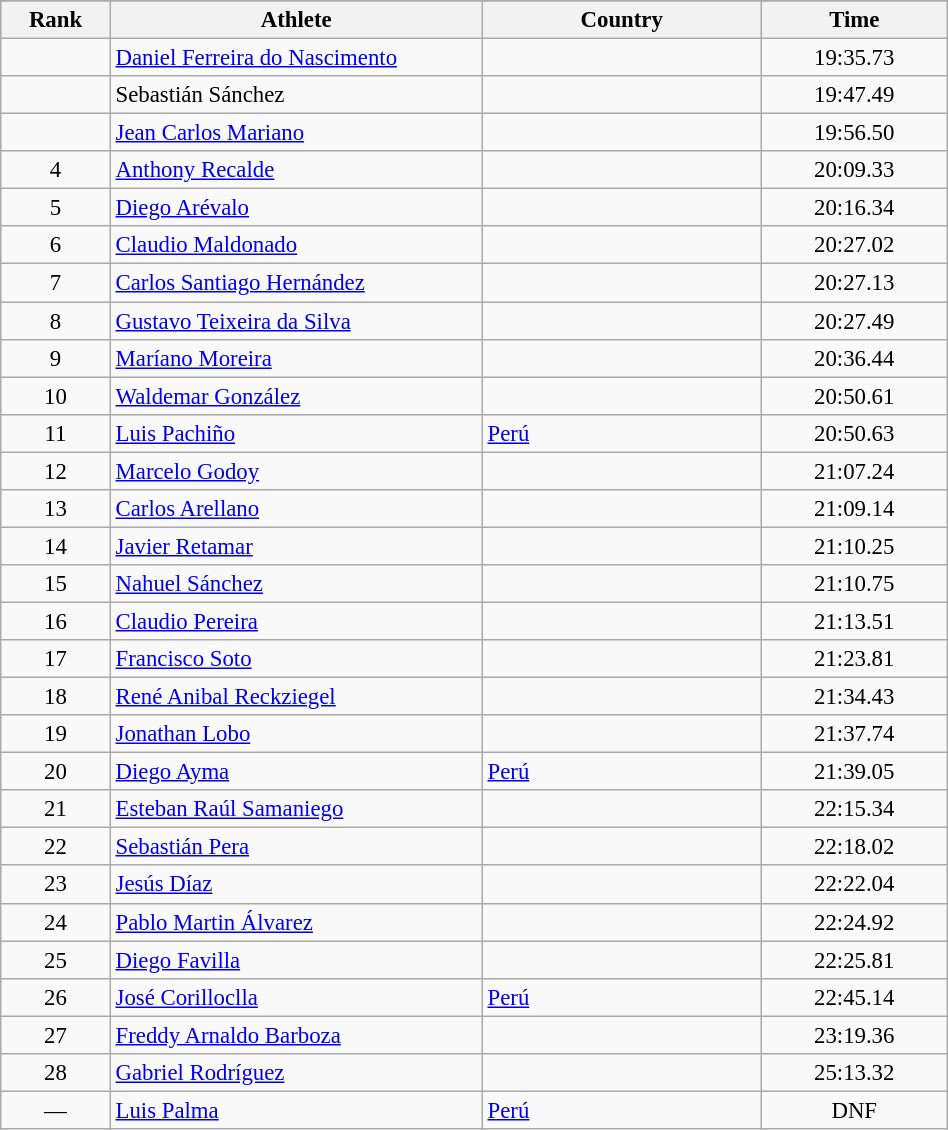<table class="wikitable sortable" style=" text-align:center; font-size:95%;" width="50%">
<tr>
</tr>
<tr>
<th width=5%>Rank</th>
<th width=20%>Athlete</th>
<th width=15%>Country</th>
<th width=10%>Time</th>
</tr>
<tr>
<td align=center></td>
<td align=left><a href='#'>Daniel Ferreira do Nascimento</a></td>
<td align=left></td>
<td>19:35.73</td>
</tr>
<tr>
<td align=center></td>
<td align=left>Sebastián Sánchez</td>
<td align=left></td>
<td>19:47.49</td>
</tr>
<tr>
<td align=center></td>
<td align=left><a href='#'>Jean Carlos Mariano</a></td>
<td align=left></td>
<td>19:56.50</td>
</tr>
<tr>
<td align=center>4</td>
<td align=left><a href='#'>Anthony Recalde</a></td>
<td align=left></td>
<td>20:09.33</td>
</tr>
<tr>
<td align=center>5</td>
<td align=left><a href='#'>Diego Arévalo</a></td>
<td align=left></td>
<td>20:16.34</td>
</tr>
<tr>
<td align=center>6</td>
<td align=left><a href='#'>Claudio Maldonado</a></td>
<td align=left></td>
<td>20:27.02</td>
</tr>
<tr>
<td align=center>7</td>
<td align=left><a href='#'>Carlos Santiago Hernández</a></td>
<td align=left></td>
<td>20:27.13</td>
</tr>
<tr>
<td align=center>8</td>
<td align=left><a href='#'>Gustavo Teixeira da Silva</a></td>
<td align=left></td>
<td>20:27.49</td>
</tr>
<tr>
<td align=center>9</td>
<td align=left><a href='#'>Maríano Moreira</a></td>
<td align=left></td>
<td>20:36.44</td>
</tr>
<tr>
<td align=center>10</td>
<td align=left><a href='#'>Waldemar González</a></td>
<td align=left></td>
<td>20:50.61</td>
</tr>
<tr>
<td align=center>11</td>
<td align=left><a href='#'>Luis Pachiño</a></td>
<td align=left> <a href='#'>Perú</a></td>
<td>20:50.63</td>
</tr>
<tr>
<td align=center>12</td>
<td align=left><a href='#'>Marcelo Godoy</a></td>
<td align=left></td>
<td>21:07.24</td>
</tr>
<tr>
<td align=center>13</td>
<td align=left><a href='#'>Carlos Arellano</a></td>
<td align=left></td>
<td>21:09.14</td>
</tr>
<tr>
<td align=center>14</td>
<td align=left><a href='#'>Javier Retamar</a></td>
<td align=left></td>
<td>21:10.25</td>
</tr>
<tr>
<td align=center>15</td>
<td align=left><a href='#'>Nahuel Sánchez</a></td>
<td align=left></td>
<td>21:10.75</td>
</tr>
<tr>
<td align=center>16</td>
<td align=left><a href='#'>Claudio Pereira</a></td>
<td align=left></td>
<td>21:13.51</td>
</tr>
<tr>
<td align=center>17</td>
<td align=left><a href='#'>Francisco Soto</a></td>
<td align=left></td>
<td>21:23.81</td>
</tr>
<tr>
<td align=center>18</td>
<td align=left><a href='#'>René Anibal Reckziegel</a></td>
<td align=left></td>
<td>21:34.43</td>
</tr>
<tr>
<td align=center>19</td>
<td align=left><a href='#'>Jonathan Lobo</a></td>
<td align=left></td>
<td>21:37.74</td>
</tr>
<tr>
<td align=center>20</td>
<td align=left><a href='#'>Diego Ayma</a></td>
<td align=left> <a href='#'>Perú</a></td>
<td>21:39.05</td>
</tr>
<tr>
<td align=center>21</td>
<td align=left><a href='#'>Esteban Raúl Samaniego</a></td>
<td align=left></td>
<td>22:15.34</td>
</tr>
<tr>
<td align=center>22</td>
<td align=left><a href='#'>Sebastián Pera</a></td>
<td align=left></td>
<td>22:18.02</td>
</tr>
<tr>
<td align=center>23</td>
<td align=left><a href='#'>Jesús Díaz</a></td>
<td align=left></td>
<td>22:22.04</td>
</tr>
<tr>
<td align=center>24</td>
<td align=left><a href='#'>Pablo Martin Álvarez</a></td>
<td align=left></td>
<td>22:24.92</td>
</tr>
<tr>
<td align=center>25</td>
<td align=left><a href='#'>Diego Favilla</a></td>
<td align=left></td>
<td>22:25.81</td>
</tr>
<tr>
<td align=center>26</td>
<td align=left><a href='#'>José Corilloclla</a></td>
<td align=left> <a href='#'>Perú</a></td>
<td>22:45.14</td>
</tr>
<tr>
<td align=center>27</td>
<td align=left><a href='#'>Freddy Arnaldo Barboza</a></td>
<td align=left></td>
<td>23:19.36</td>
</tr>
<tr>
<td align=center>28</td>
<td align=left><a href='#'>Gabriel Rodríguez</a></td>
<td align=left></td>
<td>25:13.32</td>
</tr>
<tr>
<td align=center>—</td>
<td align=left><a href='#'>Luis Palma</a></td>
<td align=left> <a href='#'>Perú</a></td>
<td>DNF</td>
</tr>
</table>
